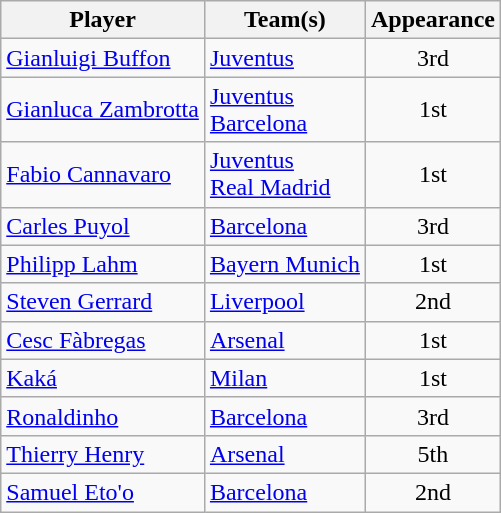<table class="wikitable">
<tr>
<th>Player</th>
<th>Team(s)</th>
<th>Appearance</th>
</tr>
<tr>
<td> <a href='#'>Gianluigi Buffon</a></td>
<td> <a href='#'>Juventus</a></td>
<td style="text-align:center;">3rd</td>
</tr>
<tr>
<td> <a href='#'>Gianluca Zambrotta</a></td>
<td> <a href='#'>Juventus</a> <br>  <a href='#'>Barcelona</a></td>
<td style="text-align:center;">1st</td>
</tr>
<tr>
<td> <a href='#'>Fabio Cannavaro</a></td>
<td> <a href='#'>Juventus</a> <br>  <a href='#'>Real Madrid</a></td>
<td style="text-align:center;">1st</td>
</tr>
<tr>
<td> <a href='#'>Carles Puyol</a></td>
<td> <a href='#'>Barcelona</a></td>
<td style="text-align:center;">3rd</td>
</tr>
<tr>
<td> <a href='#'>Philipp Lahm</a></td>
<td> <a href='#'>Bayern Munich</a></td>
<td style="text-align:center;">1st</td>
</tr>
<tr>
<td> <a href='#'>Steven Gerrard</a></td>
<td> <a href='#'>Liverpool</a></td>
<td style="text-align:center;">2nd</td>
</tr>
<tr>
<td> <a href='#'>Cesc Fàbregas</a></td>
<td> <a href='#'>Arsenal</a></td>
<td style="text-align:center;">1st</td>
</tr>
<tr>
<td> <a href='#'>Kaká</a></td>
<td> <a href='#'>Milan</a></td>
<td style="text-align:center;">1st</td>
</tr>
<tr>
<td> <a href='#'>Ronaldinho</a></td>
<td> <a href='#'>Barcelona</a></td>
<td style="text-align:center;">3rd</td>
</tr>
<tr>
<td> <a href='#'>Thierry Henry</a></td>
<td> <a href='#'>Arsenal</a></td>
<td style="text-align:center;">5th</td>
</tr>
<tr>
<td> <a href='#'>Samuel Eto'o</a></td>
<td> <a href='#'>Barcelona</a></td>
<td style="text-align:center;">2nd</td>
</tr>
</table>
